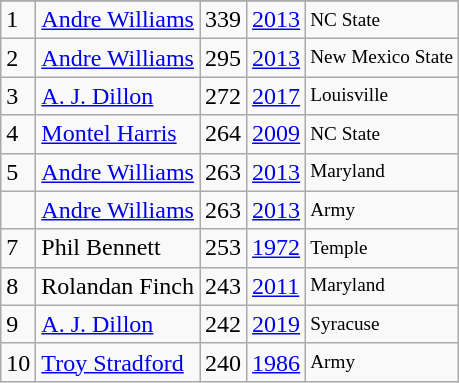<table class="wikitable">
<tr>
</tr>
<tr>
<td>1</td>
<td><a href='#'>Andre Williams</a></td>
<td>339</td>
<td><a href='#'>2013</a></td>
<td style="font-size:80%;">NC State</td>
</tr>
<tr>
<td>2</td>
<td><a href='#'>Andre Williams</a></td>
<td>295</td>
<td><a href='#'>2013</a></td>
<td style="font-size:80%;">New Mexico State</td>
</tr>
<tr>
<td>3</td>
<td><a href='#'>A. J. Dillon</a></td>
<td>272</td>
<td><a href='#'>2017</a></td>
<td style="font-size:80%;">Louisville</td>
</tr>
<tr>
<td>4</td>
<td><a href='#'>Montel Harris</a></td>
<td>264</td>
<td><a href='#'>2009</a></td>
<td style="font-size:80%;">NC State</td>
</tr>
<tr>
<td>5</td>
<td><a href='#'>Andre Williams</a></td>
<td>263</td>
<td><a href='#'>2013</a></td>
<td style="font-size:80%;">Maryland</td>
</tr>
<tr>
<td></td>
<td><a href='#'>Andre Williams</a></td>
<td>263</td>
<td><a href='#'>2013</a></td>
<td style="font-size:80%;">Army</td>
</tr>
<tr>
<td>7</td>
<td>Phil Bennett</td>
<td>253</td>
<td><a href='#'>1972</a></td>
<td style="font-size:80%;">Temple</td>
</tr>
<tr>
<td>8</td>
<td>Rolandan Finch</td>
<td>243</td>
<td><a href='#'>2011</a></td>
<td style="font-size:80%;">Maryland</td>
</tr>
<tr>
<td>9</td>
<td><a href='#'>A. J. Dillon</a></td>
<td>242</td>
<td><a href='#'>2019</a></td>
<td style="font-size:80%;">Syracuse</td>
</tr>
<tr>
<td>10</td>
<td><a href='#'>Troy Stradford</a></td>
<td>240</td>
<td><a href='#'>1986</a></td>
<td style="font-size:80%;">Army</td>
</tr>
</table>
